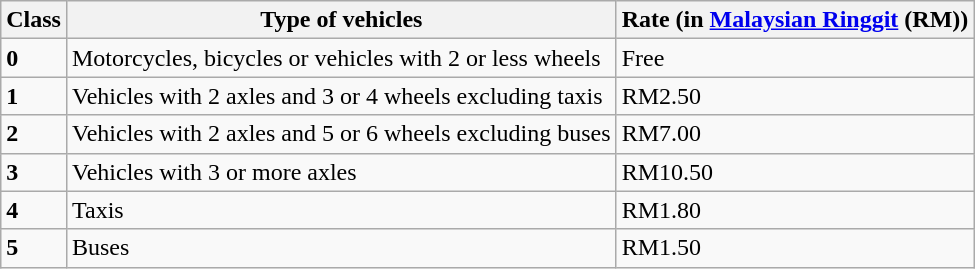<table class=wikitable>
<tr>
<th>Class</th>
<th>Type of vehicles</th>
<th>Rate (in <a href='#'>Malaysian Ringgit</a> (RM))</th>
</tr>
<tr>
<td><strong>0</strong></td>
<td>Motorcycles, bicycles or vehicles with 2 or less wheels</td>
<td>Free</td>
</tr>
<tr>
<td><strong>1</strong></td>
<td>Vehicles with 2 axles and 3 or 4 wheels excluding taxis</td>
<td>RM2.50</td>
</tr>
<tr>
<td><strong>2</strong></td>
<td>Vehicles with 2 axles and 5 or 6 wheels excluding buses</td>
<td>RM7.00</td>
</tr>
<tr>
<td><strong>3</strong></td>
<td>Vehicles with 3 or more axles</td>
<td>RM10.50</td>
</tr>
<tr>
<td><strong>4</strong></td>
<td>Taxis</td>
<td>RM1.80</td>
</tr>
<tr>
<td><strong>5</strong></td>
<td>Buses</td>
<td>RM1.50</td>
</tr>
</table>
